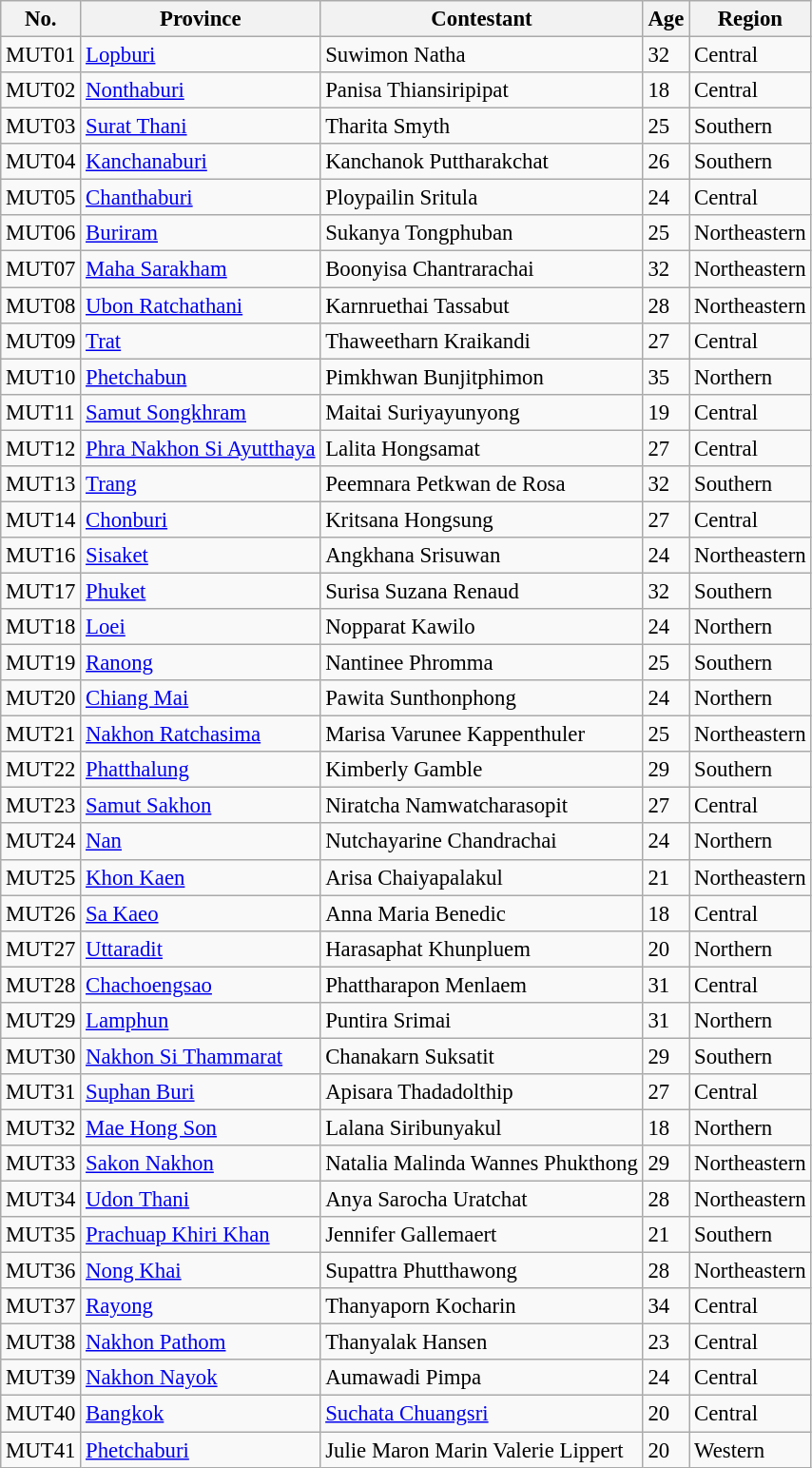<table class="wikitable sortable" style="font-size:95%;">
<tr>
<th>No.</th>
<th>Province</th>
<th>Contestant</th>
<th>Age</th>
<th>Region</th>
</tr>
<tr>
<td>MUT01</td>
<td><a href='#'>Lopburi</a></td>
<td>Suwimon Natha</td>
<td>32</td>
<td>Central</td>
</tr>
<tr>
<td>MUT02</td>
<td><a href='#'>Nonthaburi</a></td>
<td>Panisa Thiansiripipat</td>
<td>18</td>
<td>Central</td>
</tr>
<tr>
<td>MUT03</td>
<td><a href='#'>Surat Thani</a></td>
<td>Tharita Smyth</td>
<td>25</td>
<td>Southern</td>
</tr>
<tr>
<td>MUT04</td>
<td><a href='#'>Kanchanaburi</a></td>
<td>Kanchanok Puttharakchat</td>
<td>26</td>
<td>Southern</td>
</tr>
<tr>
<td>MUT05</td>
<td><a href='#'>Chanthaburi</a></td>
<td>Ploypailin Sritula</td>
<td>24</td>
<td>Central</td>
</tr>
<tr>
<td>MUT06</td>
<td><a href='#'>Buriram</a></td>
<td>Sukanya Tongphuban</td>
<td>25</td>
<td>Northeastern</td>
</tr>
<tr>
<td>MUT07</td>
<td><a href='#'>Maha Sarakham</a></td>
<td>Boonyisa Chantrarachai</td>
<td>32</td>
<td>Northeastern</td>
</tr>
<tr>
<td>MUT08</td>
<td><a href='#'>Ubon Ratchathani</a></td>
<td>Karnruethai Tassabut</td>
<td>28</td>
<td>Northeastern</td>
</tr>
<tr>
<td>MUT09</td>
<td><a href='#'>Trat</a></td>
<td>Thaweetharn Kraikandi</td>
<td>27</td>
<td>Central</td>
</tr>
<tr>
<td>MUT10</td>
<td><a href='#'>Phetchabun</a></td>
<td>Pimkhwan Bunjitphimon</td>
<td>35</td>
<td>Northern</td>
</tr>
<tr>
<td>MUT11</td>
<td><a href='#'>Samut Songkhram</a></td>
<td>Maitai Suriyayunyong</td>
<td>19</td>
<td>Central</td>
</tr>
<tr>
<td>MUT12</td>
<td><a href='#'>Phra Nakhon Si Ayutthaya</a></td>
<td>Lalita Hongsamat</td>
<td>27</td>
<td>Central</td>
</tr>
<tr>
<td>MUT13</td>
<td><a href='#'>Trang</a></td>
<td>Peemnara Petkwan de Rosa</td>
<td>32</td>
<td>Southern</td>
</tr>
<tr>
<td>MUT14</td>
<td><a href='#'>Chonburi</a></td>
<td>Kritsana Hongsung</td>
<td>27</td>
<td>Central</td>
</tr>
<tr>
<td>MUT16</td>
<td><a href='#'>Sisaket</a></td>
<td>Angkhana Srisuwan</td>
<td>24</td>
<td>Northeastern</td>
</tr>
<tr>
<td>MUT17</td>
<td><a href='#'>Phuket</a></td>
<td>Surisa Suzana Renaud</td>
<td>32</td>
<td>Southern</td>
</tr>
<tr>
<td>MUT18</td>
<td><a href='#'>Loei</a></td>
<td>Nopparat Kawilo</td>
<td>24</td>
<td>Northern</td>
</tr>
<tr>
<td>MUT19</td>
<td><a href='#'>Ranong</a></td>
<td>Nantinee Phromma</td>
<td>25</td>
<td>Southern</td>
</tr>
<tr>
<td>MUT20</td>
<td><a href='#'>Chiang Mai</a></td>
<td>Pawita Sunthonphong</td>
<td>24</td>
<td>Northern</td>
</tr>
<tr>
<td>MUT21</td>
<td><a href='#'>Nakhon Ratchasima</a></td>
<td>Marisa Varunee Kappenthuler</td>
<td>25</td>
<td>Northeastern</td>
</tr>
<tr>
<td>MUT22</td>
<td><a href='#'>Phatthalung</a></td>
<td>Kimberly Gamble</td>
<td>29</td>
<td>Southern</td>
</tr>
<tr>
<td>MUT23</td>
<td><a href='#'>Samut Sakhon</a></td>
<td>Niratcha Namwatcharasopit</td>
<td>27</td>
<td>Central</td>
</tr>
<tr>
<td>MUT24</td>
<td><a href='#'>Nan</a></td>
<td>Nutchayarine Chandrachai</td>
<td>24</td>
<td>Northern</td>
</tr>
<tr>
<td>MUT25</td>
<td><a href='#'>Khon Kaen</a></td>
<td>Arisa Chaiyapalakul</td>
<td>21</td>
<td>Northeastern</td>
</tr>
<tr>
<td>MUT26</td>
<td><a href='#'>Sa Kaeo</a></td>
<td>Anna Maria Benedic</td>
<td>18</td>
<td>Central</td>
</tr>
<tr>
<td>MUT27</td>
<td><a href='#'>Uttaradit</a></td>
<td>Harasaphat Khunpluem</td>
<td>20</td>
<td>Northern</td>
</tr>
<tr>
<td>MUT28</td>
<td><a href='#'>Chachoengsao</a></td>
<td>Phattharapon Menlaem</td>
<td>31</td>
<td>Central</td>
</tr>
<tr>
<td>MUT29</td>
<td><a href='#'>Lamphun</a></td>
<td>Puntira Srimai</td>
<td>31</td>
<td>Northern</td>
</tr>
<tr>
<td>MUT30</td>
<td><a href='#'>Nakhon Si Thammarat</a></td>
<td>Chanakarn Suksatit</td>
<td>29</td>
<td>Southern</td>
</tr>
<tr>
<td>MUT31</td>
<td><a href='#'>Suphan Buri</a></td>
<td>Apisara Thadadolthip</td>
<td>27</td>
<td>Central</td>
</tr>
<tr>
<td>MUT32</td>
<td><a href='#'>Mae Hong Son</a></td>
<td>Lalana Siribunyakul</td>
<td>18</td>
<td>Northern</td>
</tr>
<tr>
<td>MUT33</td>
<td><a href='#'>Sakon Nakhon</a></td>
<td>Natalia Malinda Wannes Phukthong</td>
<td>29</td>
<td>Northeastern</td>
</tr>
<tr>
<td>MUT34</td>
<td><a href='#'>Udon Thani</a></td>
<td>Anya Sarocha Uratchat</td>
<td>28</td>
<td>Northeastern</td>
</tr>
<tr>
<td>MUT35</td>
<td><a href='#'>Prachuap Khiri Khan</a></td>
<td>Jennifer Gallemaert</td>
<td>21</td>
<td>Southern</td>
</tr>
<tr>
<td>MUT36</td>
<td><a href='#'>Nong Khai</a></td>
<td>Supattra Phutthawong</td>
<td>28</td>
<td>Northeastern</td>
</tr>
<tr>
<td>MUT37</td>
<td><a href='#'>Rayong</a></td>
<td>Thanyaporn Kocharin</td>
<td>34</td>
<td>Central</td>
</tr>
<tr>
<td>MUT38</td>
<td><a href='#'>Nakhon Pathom</a></td>
<td>Thanyalak Hansen</td>
<td>23</td>
<td>Central</td>
</tr>
<tr>
<td>MUT39</td>
<td><a href='#'>Nakhon Nayok</a></td>
<td>Aumawadi Pimpa</td>
<td>24</td>
<td>Central</td>
</tr>
<tr>
<td>MUT40</td>
<td><a href='#'>Bangkok</a></td>
<td><a href='#'>Suchata Chuangsri</a></td>
<td>20</td>
<td>Central</td>
</tr>
<tr>
<td>MUT41</td>
<td><a href='#'>Phetchaburi</a></td>
<td>Julie Maron Marin Valerie Lippert</td>
<td>20</td>
<td>Western</td>
</tr>
</table>
